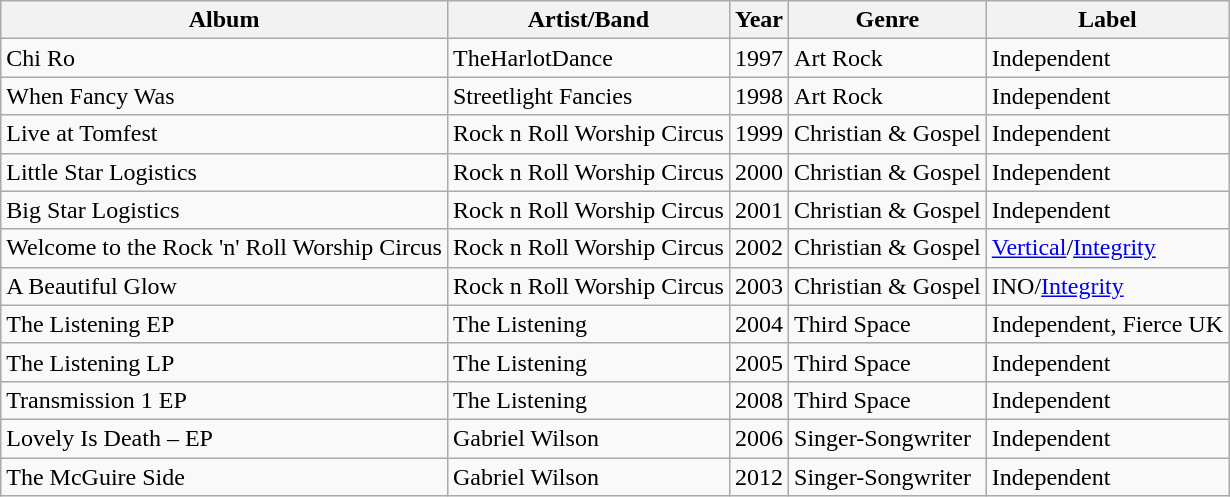<table class="wikitable">
<tr>
<th>Album</th>
<th>Artist/Band</th>
<th>Year</th>
<th>Genre</th>
<th>Label</th>
</tr>
<tr>
<td>Chi Ro</td>
<td>TheHarlotDance</td>
<td>1997</td>
<td>Art Rock</td>
<td>Independent</td>
</tr>
<tr>
<td>When Fancy Was</td>
<td>Streetlight Fancies</td>
<td>1998</td>
<td>Art Rock</td>
<td>Independent</td>
</tr>
<tr>
<td>Live at Tomfest</td>
<td>Rock n Roll Worship Circus</td>
<td>1999</td>
<td>Christian & Gospel</td>
<td>Independent</td>
</tr>
<tr>
<td>Little Star Logistics</td>
<td>Rock n Roll Worship Circus</td>
<td>2000</td>
<td>Christian & Gospel</td>
<td>Independent</td>
</tr>
<tr>
<td>Big Star Logistics</td>
<td>Rock n Roll Worship Circus</td>
<td>2001</td>
<td>Christian & Gospel</td>
<td>Independent</td>
</tr>
<tr>
<td>Welcome to the Rock 'n' Roll Worship Circus</td>
<td>Rock n Roll Worship Circus</td>
<td>2002</td>
<td>Christian & Gospel</td>
<td><a href='#'>Vertical</a>/<a href='#'>Integrity</a></td>
</tr>
<tr>
<td>A Beautiful Glow</td>
<td>Rock n Roll Worship Circus</td>
<td>2003</td>
<td>Christian & Gospel</td>
<td>INO/<a href='#'>Integrity</a></td>
</tr>
<tr>
<td>The Listening EP</td>
<td>The Listening</td>
<td>2004</td>
<td>Third Space</td>
<td>Independent, Fierce UK</td>
</tr>
<tr>
<td>The Listening LP</td>
<td>The Listening</td>
<td>2005</td>
<td>Third Space</td>
<td>Independent</td>
</tr>
<tr>
<td>Transmission 1 EP</td>
<td>The Listening</td>
<td>2008</td>
<td>Third Space</td>
<td>Independent</td>
</tr>
<tr>
<td>Lovely Is Death – EP</td>
<td>Gabriel Wilson</td>
<td>2006</td>
<td>Singer-Songwriter</td>
<td>Independent</td>
</tr>
<tr>
<td>The McGuire Side</td>
<td>Gabriel Wilson</td>
<td>2012</td>
<td>Singer-Songwriter</td>
<td>Independent</td>
</tr>
</table>
